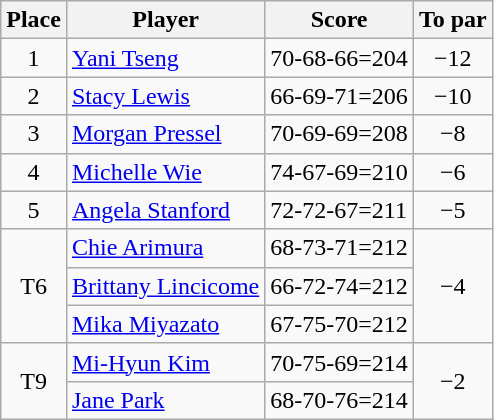<table class="wikitable">
<tr>
<th>Place</th>
<th>Player</th>
<th>Score</th>
<th>To par</th>
</tr>
<tr>
<td align=center>1</td>
<td> <a href='#'>Yani Tseng</a></td>
<td>70-68-66=204</td>
<td align=center>−12</td>
</tr>
<tr>
<td align=center>2</td>
<td> <a href='#'>Stacy Lewis</a></td>
<td>66-69-71=206</td>
<td align=center>−10</td>
</tr>
<tr>
<td align=center>3</td>
<td> <a href='#'>Morgan Pressel</a></td>
<td>70-69-69=208</td>
<td align=center>−8</td>
</tr>
<tr>
<td align=center>4</td>
<td> <a href='#'>Michelle Wie</a></td>
<td>74-67-69=210</td>
<td align=center>−6</td>
</tr>
<tr>
<td align=center>5</td>
<td> <a href='#'>Angela Stanford</a></td>
<td>72-72-67=211</td>
<td align=center>−5</td>
</tr>
<tr>
<td align=center rowspan=3>T6</td>
<td> <a href='#'>Chie Arimura</a></td>
<td>68-73-71=212</td>
<td align=center rowspan=3>−4</td>
</tr>
<tr>
<td> <a href='#'>Brittany Lincicome</a></td>
<td>66-72-74=212</td>
</tr>
<tr>
<td> <a href='#'>Mika Miyazato</a></td>
<td>67-75-70=212</td>
</tr>
<tr>
<td align=center rowspan=2>T9</td>
<td> <a href='#'>Mi-Hyun Kim</a></td>
<td>70-75-69=214</td>
<td align=center rowspan=2>−2</td>
</tr>
<tr>
<td> <a href='#'>Jane Park</a></td>
<td>68-70-76=214</td>
</tr>
</table>
